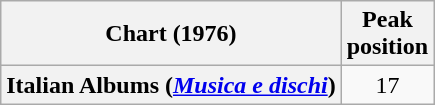<table class="wikitable plainrowheaders" style="text-align:center">
<tr>
<th scope="col">Chart (1976)</th>
<th scope="col">Peak<br>position</th>
</tr>
<tr>
<th scope="row">Italian Albums (<em><a href='#'>Musica e dischi</a></em>)</th>
<td>17</td>
</tr>
</table>
